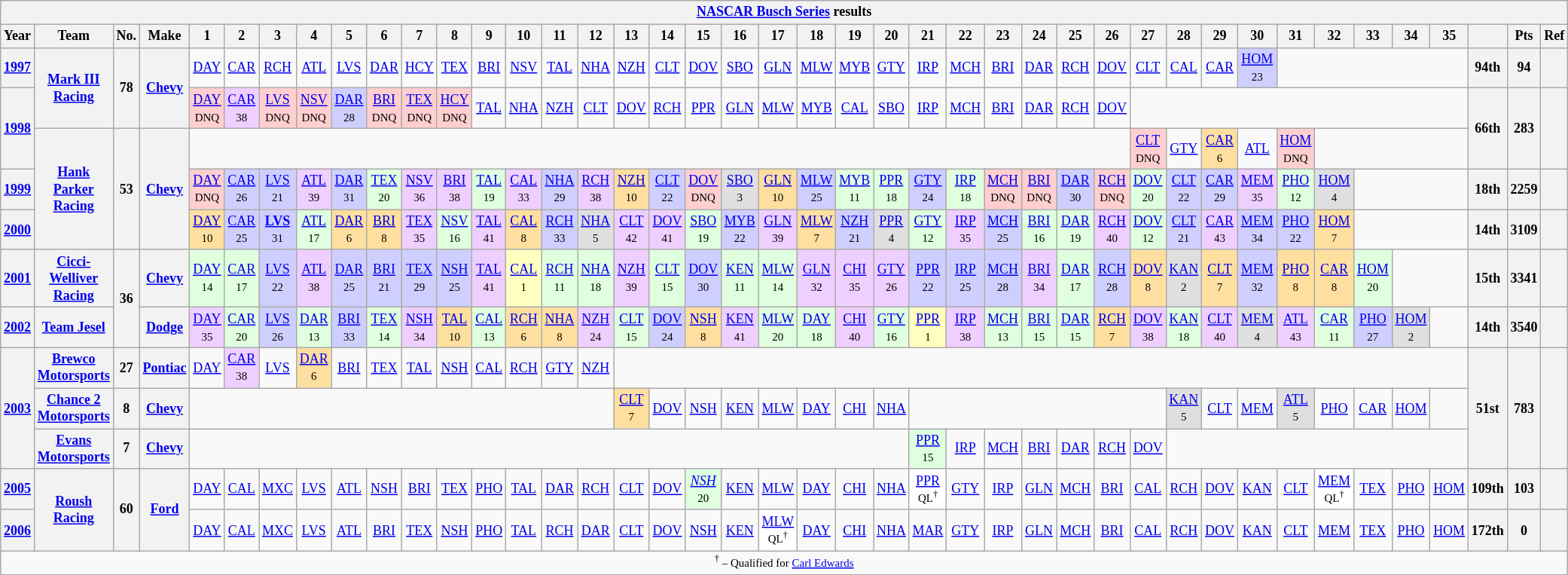<table class="wikitable" style="text-align:center; font-size:75%">
<tr>
<th colspan=42><a href='#'>NASCAR Busch Series</a> results</th>
</tr>
<tr>
<th>Year</th>
<th>Team</th>
<th>No.</th>
<th>Make</th>
<th>1</th>
<th>2</th>
<th>3</th>
<th>4</th>
<th>5</th>
<th>6</th>
<th>7</th>
<th>8</th>
<th>9</th>
<th>10</th>
<th>11</th>
<th>12</th>
<th>13</th>
<th>14</th>
<th>15</th>
<th>16</th>
<th>17</th>
<th>18</th>
<th>19</th>
<th>20</th>
<th>21</th>
<th>22</th>
<th>23</th>
<th>24</th>
<th>25</th>
<th>26</th>
<th>27</th>
<th>28</th>
<th>29</th>
<th>30</th>
<th>31</th>
<th>32</th>
<th>33</th>
<th>34</th>
<th>35</th>
<th></th>
<th>Pts</th>
<th>Ref</th>
</tr>
<tr>
<th><a href='#'>1997</a></th>
<th rowspan=2><a href='#'>Mark III Racing</a></th>
<th rowspan=2>78</th>
<th rowspan=2><a href='#'>Chevy</a></th>
<td><a href='#'>DAY</a></td>
<td><a href='#'>CAR</a></td>
<td><a href='#'>RCH</a></td>
<td><a href='#'>ATL</a></td>
<td><a href='#'>LVS</a></td>
<td><a href='#'>DAR</a></td>
<td><a href='#'>HCY</a></td>
<td><a href='#'>TEX</a></td>
<td><a href='#'>BRI</a></td>
<td><a href='#'>NSV</a></td>
<td><a href='#'>TAL</a></td>
<td><a href='#'>NHA</a></td>
<td><a href='#'>NZH</a></td>
<td><a href='#'>CLT</a></td>
<td><a href='#'>DOV</a></td>
<td><a href='#'>SBO</a></td>
<td><a href='#'>GLN</a></td>
<td><a href='#'>MLW</a></td>
<td><a href='#'>MYB</a></td>
<td><a href='#'>GTY</a></td>
<td><a href='#'>IRP</a></td>
<td><a href='#'>MCH</a></td>
<td><a href='#'>BRI</a></td>
<td><a href='#'>DAR</a></td>
<td><a href='#'>RCH</a></td>
<td><a href='#'>DOV</a></td>
<td><a href='#'>CLT</a></td>
<td><a href='#'>CAL</a></td>
<td><a href='#'>CAR</a></td>
<td style="background:#CFCFFF;"><a href='#'>HOM</a><br><small>23</small></td>
<td colspan=5></td>
<th>94th</th>
<th>94</th>
<th></th>
</tr>
<tr>
<th rowspan=2><a href='#'>1998</a></th>
<td style="background:#FFCFCF;"><a href='#'>DAY</a><br><small>DNQ</small></td>
<td style="background:#EFCFFF;"><a href='#'>CAR</a><br><small>38</small></td>
<td style="background:#FFCFCF;"><a href='#'>LVS</a><br><small>DNQ</small></td>
<td style="background:#FFCFCF;"><a href='#'>NSV</a><br><small>DNQ</small></td>
<td style="background:#CFCFFF;"><a href='#'>DAR</a><br><small>28</small></td>
<td style="background:#FFCFCF;"><a href='#'>BRI</a><br><small>DNQ</small></td>
<td style="background:#FFCFCF;"><a href='#'>TEX</a><br><small>DNQ</small></td>
<td style="background:#FFCFCF;"><a href='#'>HCY</a><br><small>DNQ</small></td>
<td><a href='#'>TAL</a></td>
<td><a href='#'>NHA</a></td>
<td><a href='#'>NZH</a></td>
<td><a href='#'>CLT</a></td>
<td><a href='#'>DOV</a></td>
<td><a href='#'>RCH</a></td>
<td><a href='#'>PPR</a></td>
<td><a href='#'>GLN</a></td>
<td><a href='#'>MLW</a></td>
<td><a href='#'>MYB</a></td>
<td><a href='#'>CAL</a></td>
<td><a href='#'>SBO</a></td>
<td><a href='#'>IRP</a></td>
<td><a href='#'>MCH</a></td>
<td><a href='#'>BRI</a></td>
<td><a href='#'>DAR</a></td>
<td><a href='#'>RCH</a></td>
<td><a href='#'>DOV</a></td>
<td colspan=9></td>
<th rowspan=2>66th</th>
<th rowspan=2>283</th>
<th rowspan=2></th>
</tr>
<tr>
<th rowspan=3><a href='#'>Hank Parker Racing</a></th>
<th rowspan=3>53</th>
<th rowspan=3><a href='#'>Chevy</a></th>
<td colspan=26></td>
<td style="background:#FFCFCF;"><a href='#'>CLT</a><br><small>DNQ</small></td>
<td><a href='#'>GTY</a></td>
<td style="background:#FFDF9F;"><a href='#'>CAR</a><br><small>6</small></td>
<td><a href='#'>ATL</a></td>
<td style="background:#FFCFCF;"><a href='#'>HOM</a><br><small>DNQ</small></td>
<td colspan=4></td>
</tr>
<tr>
<th><a href='#'>1999</a></th>
<td style="background:#FFCFCF;"><a href='#'>DAY</a><br><small>DNQ</small></td>
<td style="background:#CFCFFF;"><a href='#'>CAR</a><br><small>26</small></td>
<td style="background:#CFCFFF;"><a href='#'>LVS</a><br><small>21</small></td>
<td style="background:#EFCFFF;"><a href='#'>ATL</a><br><small>39</small></td>
<td style="background:#CFCFFF;"><a href='#'>DAR</a><br><small>31</small></td>
<td style="background:#DFFFDF;"><a href='#'>TEX</a><br><small>20</small></td>
<td style="background:#EFCFFF;"><a href='#'>NSV</a><br><small>36</small></td>
<td style="background:#EFCFFF;"><a href='#'>BRI</a><br><small>38</small></td>
<td style="background:#DFFFDF;"><a href='#'>TAL</a><br><small>19</small></td>
<td style="background:#EFCFFF;"><a href='#'>CAL</a><br><small>33</small></td>
<td style="background:#CFCFFF;"><a href='#'>NHA</a><br><small>29</small></td>
<td style="background:#EFCFFF;"><a href='#'>RCH</a><br><small>38</small></td>
<td style="background:#FFDF9F;"><a href='#'>NZH</a><br><small>10</small></td>
<td style="background:#CFCFFF;"><a href='#'>CLT</a><br><small>22</small></td>
<td style="background:#FFCFCF;"><a href='#'>DOV</a><br><small>DNQ</small></td>
<td style="background:#DFDFDF;"><a href='#'>SBO</a><br><small>3</small></td>
<td style="background:#FFDF9F;"><a href='#'>GLN</a><br><small>10</small></td>
<td style="background:#CFCFFF;"><a href='#'>MLW</a><br><small>25</small></td>
<td style="background:#DFFFDF;"><a href='#'>MYB</a><br><small>11</small></td>
<td style="background:#DFFFDF;"><a href='#'>PPR</a><br><small>18</small></td>
<td style="background:#CFCFFF;"><a href='#'>GTY</a><br><small>24</small></td>
<td style="background:#DFFFDF;"><a href='#'>IRP</a><br><small>18</small></td>
<td style="background:#FFCFCF;"><a href='#'>MCH</a><br><small>DNQ</small></td>
<td style="background:#FFCFCF;"><a href='#'>BRI</a><br><small>DNQ</small></td>
<td style="background:#CFCFFF;"><a href='#'>DAR</a><br><small>30</small></td>
<td style="background:#FFCFCF;"><a href='#'>RCH</a><br><small>DNQ</small></td>
<td style="background:#DFFFDF;"><a href='#'>DOV</a><br><small>20</small></td>
<td style="background:#CFCFFF;"><a href='#'>CLT</a><br><small>22</small></td>
<td style="background:#CFCFFF;"><a href='#'>CAR</a><br><small>29</small></td>
<td style="background:#EFCFFF;"><a href='#'>MEM</a><br><small>35</small></td>
<td style="background:#DFFFDF;"><a href='#'>PHO</a><br><small>12</small></td>
<td style="background:#DFDFDF;"><a href='#'>HOM</a><br><small>4</small></td>
<td colspan=3></td>
<th>18th</th>
<th>2259</th>
<th></th>
</tr>
<tr>
<th><a href='#'>2000</a></th>
<td style="background:#FFDF9F;"><a href='#'>DAY</a><br><small>10</small></td>
<td style="background:#CFCFFF;"><a href='#'>CAR</a><br><small>25</small></td>
<td style="background:#CFCFFF;"><strong><a href='#'>LVS</a></strong><br><small>31</small></td>
<td style="background:#DFFFDF;"><a href='#'>ATL</a><br><small>17</small></td>
<td style="background:#FFDF9F;"><a href='#'>DAR</a><br><small>6</small></td>
<td style="background:#FFDF9F;"><a href='#'>BRI</a><br><small>8</small></td>
<td style="background:#EFCFFF;"><a href='#'>TEX</a><br><small>35</small></td>
<td style="background:#DFFFDF;"><a href='#'>NSV</a><br><small>16</small></td>
<td style="background:#EFCFFF;"><a href='#'>TAL</a><br><small>41</small></td>
<td style="background:#FFDF9F;"><a href='#'>CAL</a><br><small>8</small></td>
<td style="background:#CFCFFF;"><a href='#'>RCH</a><br><small>33</small></td>
<td style="background:#DFDFDF;"><a href='#'>NHA</a><br><small>5</small></td>
<td style="background:#EFCFFF;"><a href='#'>CLT</a><br><small>42</small></td>
<td style="background:#EFCFFF;"><a href='#'>DOV</a><br><small>41</small></td>
<td style="background:#DFFFDF;"><a href='#'>SBO</a><br><small>19</small></td>
<td style="background:#CFCFFF;"><a href='#'>MYB</a><br><small>22</small></td>
<td style="background:#EFCFFF;"><a href='#'>GLN</a><br><small>39</small></td>
<td style="background:#FFDF9F;"><a href='#'>MLW</a><br><small>7</small></td>
<td style="background:#CFCFFF;"><a href='#'>NZH</a><br><small>21</small></td>
<td style="background:#DFDFDF;"><a href='#'>PPR</a><br><small>4</small></td>
<td style="background:#DFFFDF;"><a href='#'>GTY</a><br><small>12</small></td>
<td style="background:#EFCFFF;"><a href='#'>IRP</a><br><small>35</small></td>
<td style="background:#CFCFFF;"><a href='#'>MCH</a><br><small>25</small></td>
<td style="background:#DFFFDF;"><a href='#'>BRI</a><br><small>16</small></td>
<td style="background:#DFFFDF;"><a href='#'>DAR</a><br><small>19</small></td>
<td style="background:#EFCFFF;"><a href='#'>RCH</a><br><small>40</small></td>
<td style="background:#DFFFDF;"><a href='#'>DOV</a><br><small>12</small></td>
<td style="background:#CFCFFF;"><a href='#'>CLT</a><br><small>21</small></td>
<td style="background:#EFCFFF;"><a href='#'>CAR</a><br><small>43</small></td>
<td style="background:#CFCFFF;"><a href='#'>MEM</a><br><small>34</small></td>
<td style="background:#CFCFFF;"><a href='#'>PHO</a><br><small>22</small></td>
<td style="background:#FFDF9F;"><a href='#'>HOM</a><br><small>7</small></td>
<td colspan=3></td>
<th>14th</th>
<th>3109</th>
<th></th>
</tr>
<tr>
<th><a href='#'>2001</a></th>
<th><a href='#'>Cicci-Welliver Racing</a></th>
<th rowspan=2>36</th>
<th><a href='#'>Chevy</a></th>
<td style="background:#DFFFDF;"><a href='#'>DAY</a><br><small>14</small></td>
<td style="background:#DFFFDF;"><a href='#'>CAR</a><br><small>17</small></td>
<td style="background:#CFCFFF;"><a href='#'>LVS</a><br><small>22</small></td>
<td style="background:#EFCFFF;"><a href='#'>ATL</a><br><small>38</small></td>
<td style="background:#CFCFFF;"><a href='#'>DAR</a><br><small>25</small></td>
<td style="background:#CFCFFF;"><a href='#'>BRI</a><br><small>21</small></td>
<td style="background:#CFCFFF;"><a href='#'>TEX</a><br><small>29</small></td>
<td style="background:#CFCFFF;"><a href='#'>NSH</a><br><small>25</small></td>
<td style="background:#EFCFFF;"><a href='#'>TAL</a><br><small>41</small></td>
<td style="background:#FFFFBF;"><a href='#'>CAL</a><br><small>1</small></td>
<td style="background:#DFFFDF;"><a href='#'>RCH</a><br><small>11</small></td>
<td style="background:#DFFFDF;"><a href='#'>NHA</a><br><small>18</small></td>
<td style="background:#EFCFFF;"><a href='#'>NZH</a><br><small>39</small></td>
<td style="background:#DFFFDF;"><a href='#'>CLT</a><br><small>15</small></td>
<td style="background:#CFCFFF;"><a href='#'>DOV</a><br><small>30</small></td>
<td style="background:#DFFFDF;"><a href='#'>KEN</a><br><small>11</small></td>
<td style="background:#DFFFDF;"><a href='#'>MLW</a><br><small>14</small></td>
<td style="background:#EFCFFF;"><a href='#'>GLN</a><br><small>32</small></td>
<td style="background:#EFCFFF;"><a href='#'>CHI</a><br><small>35</small></td>
<td style="background:#EFCFFF;"><a href='#'>GTY</a><br><small>26</small></td>
<td style="background:#CFCFFF;"><a href='#'>PPR</a><br><small>22</small></td>
<td style="background:#CFCFFF;"><a href='#'>IRP</a><br><small>25</small></td>
<td style="background:#CFCFFF;"><a href='#'>MCH</a><br><small>28</small></td>
<td style="background:#EFCFFF;"><a href='#'>BRI</a><br><small>34</small></td>
<td style="background:#DFFFDF;"><a href='#'>DAR</a><br><small>17</small></td>
<td style="background:#CFCFFF;"><a href='#'>RCH</a><br><small>28</small></td>
<td style="background:#FFDF9F;"><a href='#'>DOV</a><br><small>8</small></td>
<td style="background:#DFDFDF;"><a href='#'>KAN</a><br><small>2</small></td>
<td style="background:#FFDF9F;"><a href='#'>CLT</a><br><small>7</small></td>
<td style="background:#CFCFFF;"><a href='#'>MEM</a><br><small>32</small></td>
<td style="background:#FFDF9F;"><a href='#'>PHO</a><br><small>8</small></td>
<td style="background:#FFDF9F;"><a href='#'>CAR</a><br><small>8</small></td>
<td style="background:#DFFFDF;"><a href='#'>HOM</a><br><small>20</small></td>
<td colspan=2></td>
<th>15th</th>
<th>3341</th>
<th></th>
</tr>
<tr>
<th><a href='#'>2002</a></th>
<th><a href='#'>Team Jesel</a></th>
<th><a href='#'>Dodge</a></th>
<td style="background:#EFCFFF;"><a href='#'>DAY</a><br><small>35</small></td>
<td style="background:#DFFFDF;"><a href='#'>CAR</a><br><small>20</small></td>
<td style="background:#CFCFFF;"><a href='#'>LVS</a><br><small>26</small></td>
<td style="background:#DFFFDF;"><a href='#'>DAR</a><br><small>13</small></td>
<td style="background:#CFCFFF;"><a href='#'>BRI</a><br><small>33</small></td>
<td style="background:#DFFFDF;"><a href='#'>TEX</a><br><small>14</small></td>
<td style="background:#EFCFFF;"><a href='#'>NSH</a><br><small>34</small></td>
<td style="background:#FFDF9F;"><a href='#'>TAL</a><br><small>10</small></td>
<td style="background:#DFFFDF;"><a href='#'>CAL</a><br><small>13</small></td>
<td style="background:#FFDF9F;"><a href='#'>RCH</a><br><small>6</small></td>
<td style="background:#FFDF9F;"><a href='#'>NHA</a><br><small>8</small></td>
<td style="background:#EFCFFF;"><a href='#'>NZH</a><br><small>24</small></td>
<td style="background:#DFFFDF;"><a href='#'>CLT</a><br><small>15</small></td>
<td style="background:#CFCFFF;"><a href='#'>DOV</a><br><small>24</small></td>
<td style="background:#FFDF9F;"><a href='#'>NSH</a><br><small>8</small></td>
<td style="background:#EFCFFF;"><a href='#'>KEN</a><br><small>41</small></td>
<td style="background:#DFFFDF;"><a href='#'>MLW</a><br><small>20</small></td>
<td style="background:#DFFFDF;"><a href='#'>DAY</a><br><small>18</small></td>
<td style="background:#EFCFFF;"><a href='#'>CHI</a><br><small>40</small></td>
<td style="background:#DFFFDF;"><a href='#'>GTY</a><br><small>16</small></td>
<td style="background:#FFFFBF;"><a href='#'>PPR</a><br><small>1</small></td>
<td style="background:#EFCFFF;"><a href='#'>IRP</a><br><small>38</small></td>
<td style="background:#DFFFDF;"><a href='#'>MCH</a><br><small>13</small></td>
<td style="background:#DFFFDF;"><a href='#'>BRI</a><br><small>15</small></td>
<td style="background:#DFFFDF;"><a href='#'>DAR</a><br><small>15</small></td>
<td style="background:#FFDF9F;"><a href='#'>RCH</a><br><small>7</small></td>
<td style="background:#EFCFFF;"><a href='#'>DOV</a><br><small>38</small></td>
<td style="background:#DFFFDF;"><a href='#'>KAN</a><br><small>18</small></td>
<td style="background:#EFCFFF;"><a href='#'>CLT</a><br><small>40</small></td>
<td style="background:#DFDFDF;"><a href='#'>MEM</a><br><small>4</small></td>
<td style="background:#EFCFFF;"><a href='#'>ATL</a><br><small>43</small></td>
<td style="background:#DFFFDF;"><a href='#'>CAR</a><br><small>11</small></td>
<td style="background:#CFCFFF;"><a href='#'>PHO</a><br><small>27</small></td>
<td style="background:#DFDFDF;"><a href='#'>HOM</a><br><small>2</small></td>
<td></td>
<th>14th</th>
<th>3540</th>
<th></th>
</tr>
<tr>
<th rowspan=3><a href='#'>2003</a></th>
<th><a href='#'>Brewco Motorsports</a></th>
<th>27</th>
<th><a href='#'>Pontiac</a></th>
<td><a href='#'>DAY</a></td>
<td style="background:#EFCFFF;"><a href='#'>CAR</a><br><small>38</small></td>
<td><a href='#'>LVS</a></td>
<td style="background:#FFDF9F;"><a href='#'>DAR</a><br><small>6</small></td>
<td><a href='#'>BRI</a></td>
<td><a href='#'>TEX</a></td>
<td><a href='#'>TAL</a></td>
<td><a href='#'>NSH</a></td>
<td><a href='#'>CAL</a></td>
<td><a href='#'>RCH</a></td>
<td><a href='#'>GTY</a></td>
<td><a href='#'>NZH</a></td>
<td colspan=23></td>
<th rowspan=3>51st</th>
<th rowspan=3>783</th>
<th rowspan=3></th>
</tr>
<tr>
<th><a href='#'>Chance 2 Motorsports</a></th>
<th>8</th>
<th><a href='#'>Chevy</a></th>
<td colspan=12></td>
<td style="background:#FFDF9F;"><a href='#'>CLT</a><br><small>7</small></td>
<td><a href='#'>DOV</a></td>
<td><a href='#'>NSH</a></td>
<td><a href='#'>KEN</a></td>
<td><a href='#'>MLW</a></td>
<td><a href='#'>DAY</a></td>
<td><a href='#'>CHI</a></td>
<td><a href='#'>NHA</a></td>
<td colspan=7></td>
<td style="background:#DFDFDF;"><a href='#'>KAN</a><br><small>5</small></td>
<td><a href='#'>CLT</a></td>
<td><a href='#'>MEM</a></td>
<td style="background:#DFDFDF;"><a href='#'>ATL</a><br><small>5</small></td>
<td><a href='#'>PHO</a></td>
<td><a href='#'>CAR</a></td>
<td><a href='#'>HOM</a></td>
<td></td>
</tr>
<tr>
<th><a href='#'>Evans Motorsports</a></th>
<th>7</th>
<th><a href='#'>Chevy</a></th>
<td colspan=20></td>
<td style="background:#DFFFDF;"><a href='#'>PPR</a><br><small>15</small></td>
<td><a href='#'>IRP</a></td>
<td><a href='#'>MCH</a></td>
<td><a href='#'>BRI</a></td>
<td><a href='#'>DAR</a></td>
<td><a href='#'>RCH</a></td>
<td><a href='#'>DOV</a></td>
<td colspan=8></td>
</tr>
<tr>
<th><a href='#'>2005</a></th>
<th rowspan=2><a href='#'>Roush Racing</a></th>
<th rowspan=2>60</th>
<th rowspan=2><a href='#'>Ford</a></th>
<td><a href='#'>DAY</a></td>
<td><a href='#'>CAL</a></td>
<td><a href='#'>MXC</a></td>
<td><a href='#'>LVS</a></td>
<td><a href='#'>ATL</a></td>
<td><a href='#'>NSH</a></td>
<td><a href='#'>BRI</a></td>
<td><a href='#'>TEX</a></td>
<td><a href='#'>PHO</a></td>
<td><a href='#'>TAL</a></td>
<td><a href='#'>DAR</a></td>
<td><a href='#'>RCH</a></td>
<td><a href='#'>CLT</a></td>
<td><a href='#'>DOV</a></td>
<td style="background:#DFFFDF;"><em><a href='#'>NSH</a></em><br><small>20</small></td>
<td><a href='#'>KEN</a></td>
<td><a href='#'>MLW</a></td>
<td><a href='#'>DAY</a></td>
<td><a href='#'>CHI</a></td>
<td><a href='#'>NHA</a></td>
<td style="background:#FFFFFF;"><a href='#'>PPR</a><br><small>QL<sup>†</sup></small></td>
<td><a href='#'>GTY</a></td>
<td><a href='#'>IRP</a></td>
<td><a href='#'>GLN</a></td>
<td><a href='#'>MCH</a></td>
<td><a href='#'>BRI</a></td>
<td><a href='#'>CAL</a></td>
<td><a href='#'>RCH</a></td>
<td><a href='#'>DOV</a></td>
<td><a href='#'>KAN</a></td>
<td><a href='#'>CLT</a></td>
<td style="background:#FFFFFF;"><a href='#'>MEM</a><br><small>QL<sup>†</sup></small></td>
<td><a href='#'>TEX</a></td>
<td><a href='#'>PHO</a></td>
<td><a href='#'>HOM</a></td>
<th>109th</th>
<th>103</th>
<th></th>
</tr>
<tr>
<th><a href='#'>2006</a></th>
<td><a href='#'>DAY</a></td>
<td><a href='#'>CAL</a></td>
<td><a href='#'>MXC</a></td>
<td><a href='#'>LVS</a></td>
<td><a href='#'>ATL</a></td>
<td><a href='#'>BRI</a></td>
<td><a href='#'>TEX</a></td>
<td><a href='#'>NSH</a></td>
<td><a href='#'>PHO</a></td>
<td><a href='#'>TAL</a></td>
<td><a href='#'>RCH</a></td>
<td><a href='#'>DAR</a></td>
<td><a href='#'>CLT</a></td>
<td><a href='#'>DOV</a></td>
<td><a href='#'>NSH</a></td>
<td><a href='#'>KEN</a></td>
<td style="background:#FFFFFF;"><a href='#'>MLW</a><br><small>QL<sup>†</sup></small></td>
<td><a href='#'>DAY</a></td>
<td><a href='#'>CHI</a></td>
<td><a href='#'>NHA</a></td>
<td><a href='#'>MAR</a></td>
<td><a href='#'>GTY</a></td>
<td><a href='#'>IRP</a></td>
<td><a href='#'>GLN</a></td>
<td><a href='#'>MCH</a></td>
<td><a href='#'>BRI</a></td>
<td><a href='#'>CAL</a></td>
<td><a href='#'>RCH</a></td>
<td><a href='#'>DOV</a></td>
<td><a href='#'>KAN</a></td>
<td><a href='#'>CLT</a></td>
<td><a href='#'>MEM</a></td>
<td><a href='#'>TEX</a></td>
<td><a href='#'>PHO</a></td>
<td><a href='#'>HOM</a></td>
<th>172th</th>
<th>0</th>
<th></th>
</tr>
<tr>
<td colspan=42><small><sup>†</sup> – Qualified for <a href='#'>Carl Edwards</a></small></td>
</tr>
</table>
